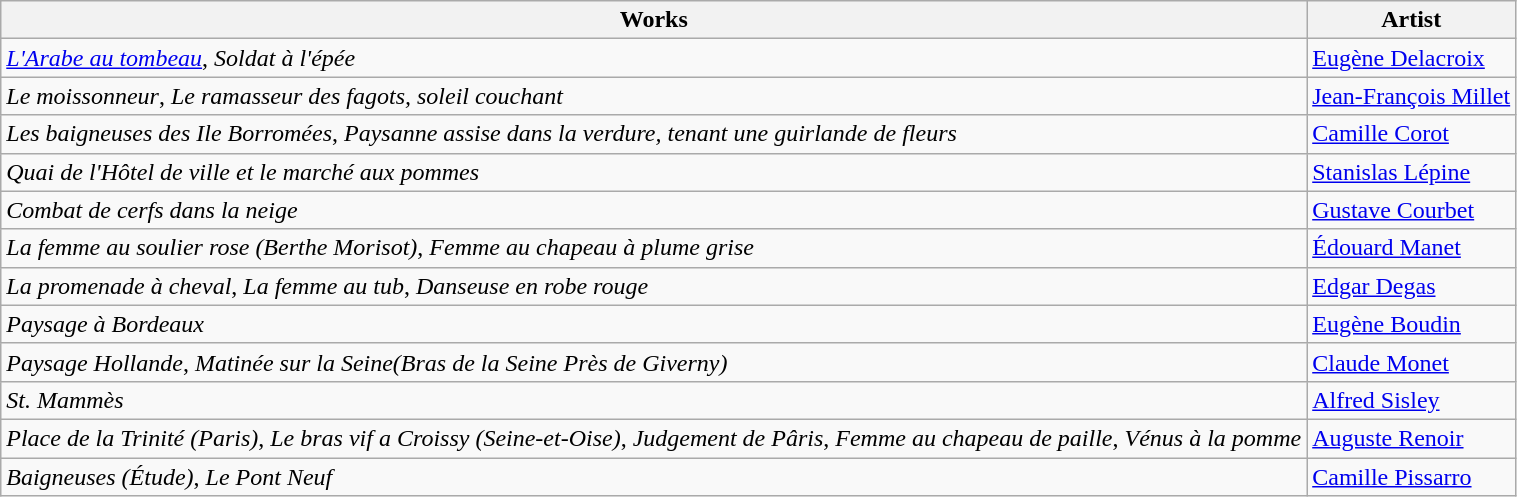<table class="wikitable">
<tr>
<th scope="col">Works</th>
<th scope="col">Artist</th>
</tr>
<tr>
<td><em><a href='#'>L'Arabe au tombeau</a></em>, <em>Soldat à l'épée</em></td>
<td><a href='#'>Eugène Delacroix</a></td>
</tr>
<tr>
<td><em>Le moissonneur</em>, <em>Le ramasseur des fagots, soleil couchant</em></td>
<td><a href='#'>Jean-François Millet</a></td>
</tr>
<tr>
<td><em>Les baigneuses des Ile Borromées</em>, <em>Paysanne assise dans la verdure, tenant une guirlande de fleurs</em></td>
<td><a href='#'>Camille Corot</a></td>
</tr>
<tr>
<td><em>Quai de l'Hôtel de ville et le marché aux pommes</em></td>
<td><a href='#'>Stanislas Lépine</a></td>
</tr>
<tr>
<td><em>Combat de cerfs dans la neige</em></td>
<td><a href='#'>Gustave Courbet</a></td>
</tr>
<tr>
<td><em>La femme au soulier rose (Berthe Morisot)</em>, <em>Femme au chapeau à plume grise</em></td>
<td><a href='#'>Édouard Manet</a></td>
</tr>
<tr>
<td><em>La promenade à cheval</em>, <em>La femme au tub</em>, <em>Danseuse en robe rouge</em></td>
<td><a href='#'>Edgar Degas</a></td>
</tr>
<tr>
<td><em>Paysage à Bordeaux</em></td>
<td><a href='#'>Eugène Boudin</a></td>
</tr>
<tr>
<td><em>Paysage Hollande</em>, <em>Matinée sur la Seine(Bras de la Seine Près de Giverny)</em></td>
<td><a href='#'>Claude Monet</a></td>
</tr>
<tr>
<td><em>St. Mammès</em></td>
<td><a href='#'>Alfred Sisley</a></td>
</tr>
<tr>
<td><em>Place de la Trinité (Paris)</em>, <em>Le bras vif a Croissy (Seine-et-Oise)</em>, <em>Judgement de Pâris</em>, <em>Femme au chapeau de paille</em>, <em>Vénus à la pomme</em></td>
<td><a href='#'>Auguste Renoir</a></td>
</tr>
<tr>
<td><em>Baigneuses (Étude)</em>, <em>Le Pont Neuf</em></td>
<td><a href='#'>Camille Pissarro</a></td>
</tr>
</table>
